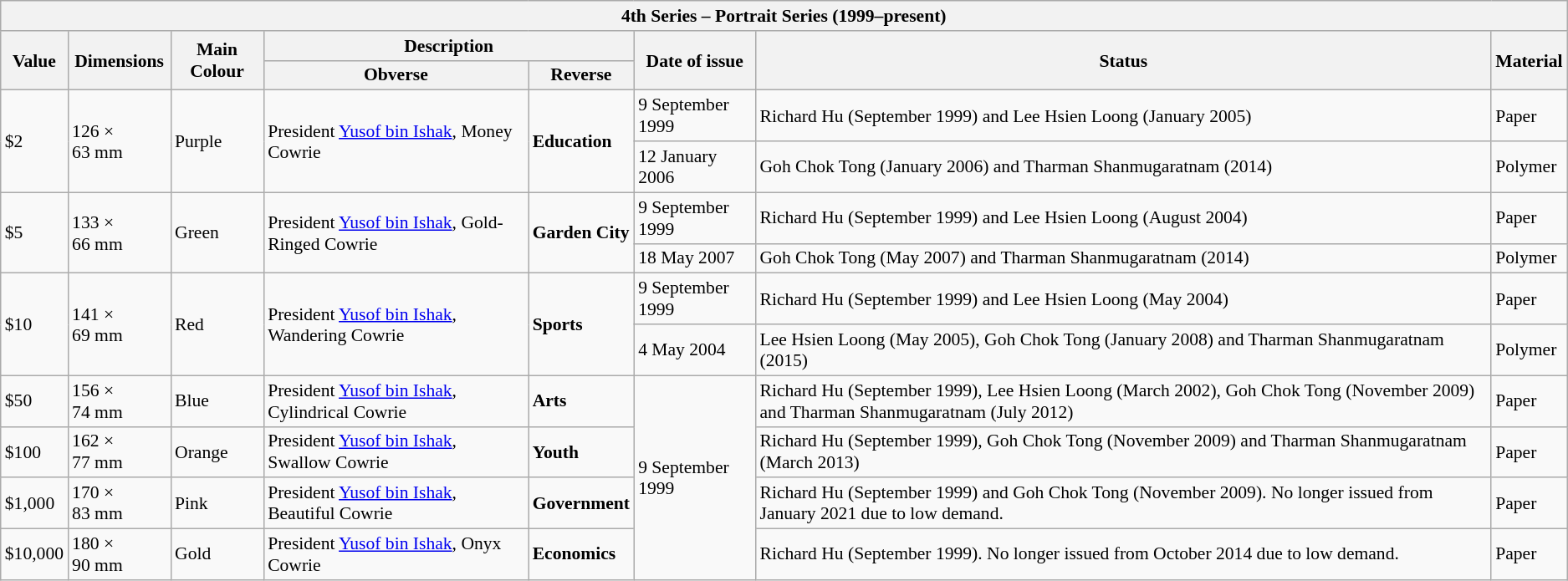<table class="wikitable" style="font-size: 90%">
<tr>
<th colspan="9">4th Series – Portrait Series (1999–present)</th>
</tr>
<tr>
<th rowspan="2">Value</th>
<th rowspan="2">Dimensions</th>
<th rowspan="2">Main Colour</th>
<th colspan="2">Description</th>
<th rowspan="2">Date of issue</th>
<th rowspan="2">Status</th>
<th rowspan="2">Material</th>
</tr>
<tr>
<th>Obverse</th>
<th>Reverse</th>
</tr>
<tr>
<td rowspan="2">$2</td>
<td rowspan="2">126 × 63 mm</td>
<td rowspan="2">Purple</td>
<td rowspan="2">President <a href='#'>Yusof bin Ishak</a>, Money Cowrie</td>
<td rowspan="2"><strong>Education</strong></td>
<td>9 September 1999</td>
<td>Richard Hu (September 1999) and Lee Hsien Loong (January 2005)</td>
<td>Paper</td>
</tr>
<tr>
<td>12 January 2006</td>
<td>Goh Chok Tong (January 2006) and Tharman Shanmugaratnam (2014)</td>
<td>Polymer</td>
</tr>
<tr>
<td rowspan="2">$5</td>
<td rowspan="2">133 × 66 mm</td>
<td rowspan="2">Green</td>
<td rowspan="2">President <a href='#'>Yusof bin Ishak</a>, Gold-Ringed Cowrie</td>
<td rowspan="2"><strong>Garden City</strong></td>
<td>9 September 1999</td>
<td>Richard Hu (September 1999) and Lee Hsien Loong (August 2004)</td>
<td>Paper</td>
</tr>
<tr>
<td>18 May 2007</td>
<td>Goh Chok Tong (May 2007) and Tharman Shanmugaratnam (2014)</td>
<td>Polymer</td>
</tr>
<tr>
<td rowspan="2">$10</td>
<td rowspan="2">141 × 69 mm</td>
<td rowspan="2">Red</td>
<td rowspan="2">President <a href='#'>Yusof bin Ishak</a>, Wandering Cowrie</td>
<td rowspan="2"><strong>Sports</strong></td>
<td>9 September 1999</td>
<td>Richard Hu (September 1999) and Lee Hsien Loong (May 2004)</td>
<td>Paper</td>
</tr>
<tr>
<td>4 May 2004</td>
<td>Lee Hsien Loong (May 2005),  Goh Chok Tong (January 2008) and Tharman Shanmugaratnam (2015)</td>
<td>Polymer</td>
</tr>
<tr>
<td>$50</td>
<td>156 × 74 mm</td>
<td>Blue</td>
<td>President <a href='#'>Yusof bin Ishak</a>, Cylindrical Cowrie</td>
<td><strong>Arts</strong></td>
<td rowspan="4">9 September 1999</td>
<td>Richard Hu (September 1999), Lee Hsien Loong (March 2002), Goh Chok Tong (November 2009) and Tharman Shanmugaratnam (July 2012)</td>
<td>Paper</td>
</tr>
<tr>
<td>$100</td>
<td>162 × 77 mm</td>
<td>Orange</td>
<td>President <a href='#'>Yusof bin Ishak</a>, Swallow Cowrie</td>
<td><strong> Youth </strong></td>
<td>Richard Hu (September 1999), Goh Chok Tong (November 2009) and Tharman Shanmugaratnam (March 2013)</td>
<td>Paper</td>
</tr>
<tr>
<td>$1,000</td>
<td>170 × 83 mm</td>
<td>Pink</td>
<td>President <a href='#'>Yusof bin Ishak</a>, Beautiful Cowrie</td>
<td><strong>Government</strong></td>
<td>Richard Hu (September 1999) and Goh Chok Tong (November 2009). No longer issued from January 2021 due to low demand.</td>
<td>Paper</td>
</tr>
<tr>
<td>$10,000</td>
<td>180 × 90 mm</td>
<td>Gold</td>
<td>President <a href='#'>Yusof bin Ishak</a>, Onyx Cowrie</td>
<td><strong>Economics</strong></td>
<td>Richard Hu (September 1999). No longer issued from October 2014 due to low demand.</td>
<td>Paper</td>
</tr>
</table>
